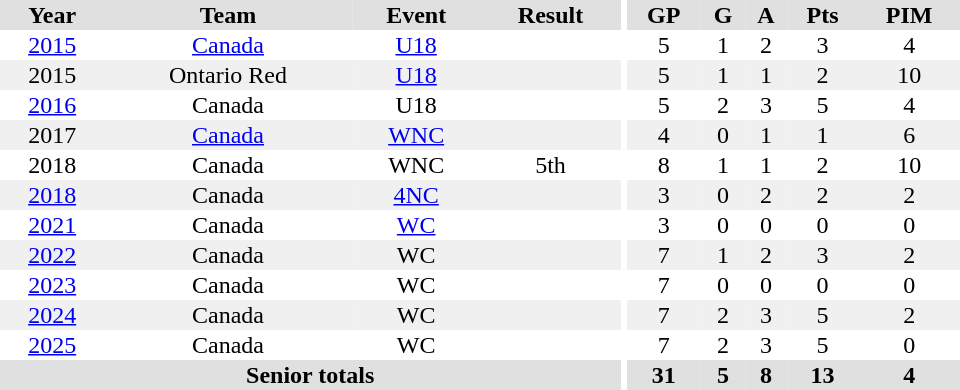<table border="0" cellpadding="1" cellspacing="0" ID="Table3" style="text-align:center; width:40em;">
<tr bgcolor="#e0e0e0">
<th>Year</th>
<th>Team</th>
<th>Event</th>
<th>Result</th>
<th rowspan="102" bgcolor="#ffffff"></th>
<th>GP</th>
<th>G</th>
<th>A</th>
<th>Pts</th>
<th>PIM</th>
</tr>
<tr>
<td><a href='#'>2015</a></td>
<td><a href='#'>Canada</a></td>
<td><a href='#'>U18</a></td>
<td></td>
<td>5</td>
<td>1</td>
<td>2</td>
<td>3</td>
<td>4</td>
</tr>
<tr bgcolor="#f0f0f0">
<td>2015</td>
<td>Ontario Red</td>
<td><a href='#'>U18</a></td>
<td></td>
<td>5</td>
<td>1</td>
<td>1</td>
<td>2</td>
<td>10</td>
</tr>
<tr>
<td><a href='#'>2016</a></td>
<td>Canada</td>
<td>U18</td>
<td></td>
<td>5</td>
<td>2</td>
<td>3</td>
<td>5</td>
<td>4</td>
</tr>
<tr bgcolor="#f0f0f0">
<td>2017</td>
<td><a href='#'>Canada</a></td>
<td><a href='#'>WNC</a></td>
<td></td>
<td>4</td>
<td>0</td>
<td>1</td>
<td>1</td>
<td>6</td>
</tr>
<tr>
<td>2018</td>
<td>Canada</td>
<td>WNC</td>
<td>5th</td>
<td>8</td>
<td>1</td>
<td>1</td>
<td>2</td>
<td>10</td>
</tr>
<tr bgcolor="#f0f0f0">
<td><a href='#'>2018</a></td>
<td>Canada</td>
<td><a href='#'>4NC</a></td>
<td></td>
<td>3</td>
<td>0</td>
<td>2</td>
<td>2</td>
<td>2</td>
</tr>
<tr>
<td><a href='#'>2021</a></td>
<td>Canada</td>
<td><a href='#'>WC</a></td>
<td></td>
<td>3</td>
<td>0</td>
<td>0</td>
<td>0</td>
<td>0</td>
</tr>
<tr bgcolor="#f0f0f0">
<td><a href='#'>2022</a></td>
<td>Canada</td>
<td>WC</td>
<td></td>
<td>7</td>
<td>1</td>
<td>2</td>
<td>3</td>
<td>2</td>
</tr>
<tr>
<td><a href='#'>2023</a></td>
<td>Canada</td>
<td>WC</td>
<td></td>
<td>7</td>
<td>0</td>
<td>0</td>
<td>0</td>
<td>0</td>
</tr>
<tr bgcolor="#f0f0f0">
<td><a href='#'>2024</a></td>
<td>Canada</td>
<td>WC</td>
<td></td>
<td>7</td>
<td>2</td>
<td>3</td>
<td>5</td>
<td>2</td>
</tr>
<tr>
<td><a href='#'>2025</a></td>
<td>Canada</td>
<td>WC</td>
<td></td>
<td>7</td>
<td>2</td>
<td>3</td>
<td>5</td>
<td>0</td>
</tr>
<tr bgcolor="#e0e0e0">
<th colspan="4">Senior totals</th>
<th>31</th>
<th>5</th>
<th>8</th>
<th>13</th>
<th>4</th>
</tr>
</table>
